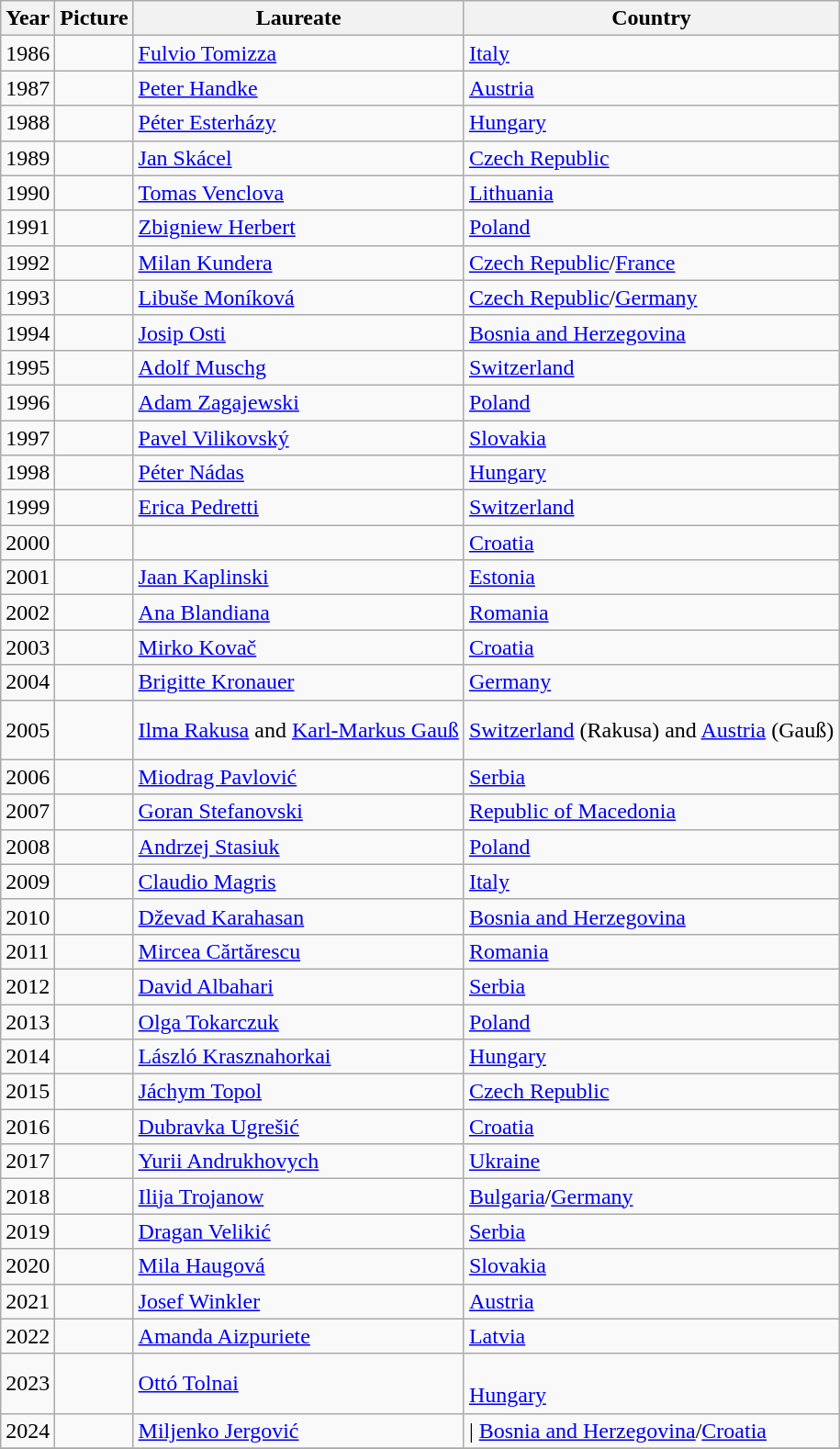<table class="wikitable sortable">
<tr>
<th>Year</th>
<th class=unsortable>Picture</th>
<th>Laureate</th>
<th>Country</th>
</tr>
<tr>
<td>1986</td>
<td></td>
<td><a href='#'>Fulvio Tomizza</a></td>
<td data-sort-value="Italy"> <a href='#'>Italy</a></td>
</tr>
<tr>
<td>1987</td>
<td></td>
<td><a href='#'>Peter Handke</a></td>
<td data-sort-value="Austria"> <a href='#'>Austria</a></td>
</tr>
<tr>
<td>1988</td>
<td></td>
<td><a href='#'>Péter Esterházy</a></td>
<td data-sort-value="Hungary"> <a href='#'>Hungary</a></td>
</tr>
<tr>
<td>1989</td>
<td></td>
<td><a href='#'>Jan Skácel</a></td>
<td data-sort-value="Czech Republic"> <a href='#'>Czech Republic</a></td>
</tr>
<tr>
<td>1990</td>
<td></td>
<td><a href='#'>Tomas Venclova</a></td>
<td data-sort-value="Lithuania"> <a href='#'>Lithuania</a></td>
</tr>
<tr>
<td>1991</td>
<td></td>
<td><a href='#'>Zbigniew Herbert</a></td>
<td data-sort-value="Poland"> <a href='#'>Poland</a></td>
</tr>
<tr>
<td>1992</td>
<td></td>
<td><a href='#'>Milan Kundera</a></td>
<td data-sort-value="Czech Republic">  <a href='#'>Czech Republic</a>/<a href='#'>France</a></td>
</tr>
<tr>
<td>1993</td>
<td></td>
<td><a href='#'>Libuše Moníková</a></td>
<td data-sort-value="Czech Republic">  <a href='#'>Czech Republic</a>/<a href='#'>Germany</a></td>
</tr>
<tr>
<td>1994</td>
<td></td>
<td><a href='#'>Josip Osti</a></td>
<td data-sort-value="Bosnia and Herzegovina">  <a href='#'>Bosnia and Herzegovina</a></td>
</tr>
<tr>
<td>1995</td>
<td></td>
<td><a href='#'>Adolf Muschg</a></td>
<td data-sort-value="Switzerland">  <a href='#'>Switzerland</a></td>
</tr>
<tr>
<td>1996</td>
<td></td>
<td><a href='#'>Adam Zagajewski</a></td>
<td data-sort-value="Poland">  <a href='#'>Poland</a></td>
</tr>
<tr>
<td>1997</td>
<td></td>
<td><a href='#'>Pavel Vilikovský</a></td>
<td data-sort-value="Slovakia">  <a href='#'>Slovakia</a></td>
</tr>
<tr>
<td>1998</td>
<td></td>
<td><a href='#'>Péter Nádas</a></td>
<td data-sort-value="Hungary">  <a href='#'>Hungary</a></td>
</tr>
<tr>
<td>1999</td>
<td></td>
<td><a href='#'>Erica Pedretti</a></td>
<td data-sort-value="Switzerland">  <a href='#'>Switzerland</a></td>
</tr>
<tr>
<td>2000</td>
<td></td>
<td></td>
<td data-sort-value="Croatia">  <a href='#'>Croatia</a></td>
</tr>
<tr>
<td>2001</td>
<td></td>
<td><a href='#'>Jaan Kaplinski</a></td>
<td data-sort-value="Estonia">  <a href='#'>Estonia</a></td>
</tr>
<tr>
<td>2002</td>
<td></td>
<td><a href='#'>Ana Blandiana</a></td>
<td data-sort-value="Romania">  <a href='#'>Romania</a></td>
</tr>
<tr>
<td>2003</td>
<td></td>
<td><a href='#'>Mirko Kovač</a></td>
<td data-sort-value="Croatia">  <a href='#'>Croatia</a></td>
</tr>
<tr>
<td>2004</td>
<td></td>
<td><a href='#'>Brigitte Kronauer</a></td>
<td data-sort-value="Germany">  <a href='#'>Germany</a></td>
</tr>
<tr>
<td>2005</td>
<td><br><br></td>
<td><a href='#'>Ilma Rakusa</a> and <a href='#'>Karl-Markus Gauß</a></td>
<td data-sort-value="Austria">  <a href='#'>Switzerland</a> (Rakusa) and <a href='#'>Austria</a> (Gauß)</td>
</tr>
<tr>
<td>2006</td>
<td></td>
<td><a href='#'>Miodrag Pavlović</a></td>
<td data-sort-value="Serbia">  <a href='#'>Serbia</a></td>
</tr>
<tr>
<td>2007</td>
<td></td>
<td><a href='#'>Goran Stefanovski</a></td>
<td data-sort-value="Macedonia">  <a href='#'>Republic of Macedonia</a></td>
</tr>
<tr>
<td>2008</td>
<td></td>
<td><a href='#'>Andrzej Stasiuk</a></td>
<td data-sort-value="Poland">  <a href='#'>Poland</a></td>
</tr>
<tr>
<td>2009</td>
<td></td>
<td><a href='#'>Claudio Magris</a></td>
<td data-sort-value="Italy">  <a href='#'>Italy</a></td>
</tr>
<tr>
<td>2010</td>
<td></td>
<td><a href='#'>Dževad Karahasan</a></td>
<td data-sort-value="Bosnia and Herzegovina">  <a href='#'>Bosnia and Herzegovina</a></td>
</tr>
<tr>
<td>2011</td>
<td></td>
<td><a href='#'>Mircea Cărtărescu</a></td>
<td data-sort-value="Romania">  <a href='#'>Romania</a></td>
</tr>
<tr>
<td>2012</td>
<td></td>
<td><a href='#'>David Albahari</a></td>
<td data-sort-value="Serbia">  <a href='#'>Serbia</a></td>
</tr>
<tr>
<td>2013</td>
<td></td>
<td><a href='#'>Olga Tokarczuk</a></td>
<td data-sort-value="Poland">  <a href='#'>Poland</a></td>
</tr>
<tr>
<td>2014</td>
<td></td>
<td><a href='#'>László Krasznahorkai</a></td>
<td data-sort-value="Hungary">  <a href='#'>Hungary</a></td>
</tr>
<tr>
<td>2015</td>
<td></td>
<td><a href='#'>Jáchym Topol</a></td>
<td data-sort-value="Czech Republic">  <a href='#'>Czech Republic</a></td>
</tr>
<tr>
<td>2016</td>
<td></td>
<td><a href='#'>Dubravka Ugrešić</a></td>
<td data-sort-value="Croatia">  <a href='#'>Croatia</a></td>
</tr>
<tr>
<td>2017</td>
<td></td>
<td><a href='#'>Yurii Andrukhovych</a></td>
<td data-sort-value="Ukraine">  <a href='#'>Ukraine</a></td>
</tr>
<tr>
<td>2018</td>
<td></td>
<td><a href='#'>Ilija Trojanow</a></td>
<td data-sort-value="Bulgaria">  <a href='#'>Bulgaria</a>/<a href='#'>Germany</a></td>
</tr>
<tr>
<td>2019</td>
<td></td>
<td><a href='#'>Dragan Velikić</a></td>
<td data-sort-value="Serbia">  <a href='#'>Serbia</a></td>
</tr>
<tr>
<td>2020</td>
<td></td>
<td><a href='#'>Mila Haugová</a></td>
<td data-sort-value="Slovakia">  <a href='#'>Slovakia</a></td>
</tr>
<tr>
<td>2021</td>
<td></td>
<td><a href='#'>Josef Winkler</a></td>
<td data-sort-value="Austria">  <a href='#'>Austria</a></td>
</tr>
<tr>
<td>2022</td>
<td></td>
<td><a href='#'>Amanda Aizpuriete</a></td>
<td data-sort-value="Latvia">  <a href='#'>Latvia</a></td>
</tr>
<tr>
<td>2023</td>
<td></td>
<td><a href='#'>Ottó Tolnai</a></td>
<td data-sort-value="Hungary"><br>
<a href='#'>Hungary</a></td>
</tr>
<tr>
<td>2024</td>
<td></td>
<td><a href='#'>Miljenko Jergović</a></td>
<td data-sort-value=„Bosnia and Hercegowina”>|    <a href='#'>Bosnia and Herzegovina</a>/<a href='#'>Croatia</a></td>
</tr>
<tr>
</tr>
</table>
